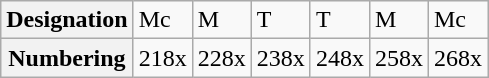<table class="wikitable">
<tr>
<th>Designation</th>
<td>Mc</td>
<td>M</td>
<td>T</td>
<td>T</td>
<td>M</td>
<td>Mc</td>
</tr>
<tr>
<th>Numbering</th>
<td>218x</td>
<td>228x</td>
<td>238x</td>
<td>248x</td>
<td>258x</td>
<td>268x</td>
</tr>
</table>
